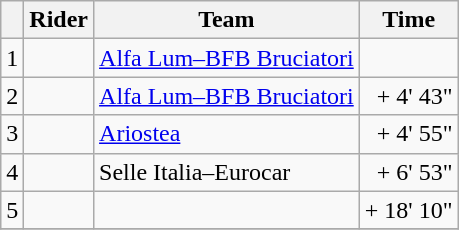<table class="wikitable">
<tr>
<th></th>
<th>Rider</th>
<th>Team</th>
<th>Time</th>
</tr>
<tr>
<td>1</td>
<td> </td>
<td><a href='#'>Alfa Lum–BFB Bruciatori</a></td>
<td align=right></td>
</tr>
<tr>
<td>2</td>
<td></td>
<td><a href='#'>Alfa Lum–BFB Bruciatori</a></td>
<td align=right>+ 4' 43"</td>
</tr>
<tr>
<td>3</td>
<td></td>
<td><a href='#'>Ariostea</a></td>
<td align=right>+ 4' 55"</td>
</tr>
<tr>
<td>4</td>
<td></td>
<td>Selle Italia–Eurocar</td>
<td align=right>+ 6' 53"</td>
</tr>
<tr>
<td>5</td>
<td></td>
<td></td>
<td align=right>+ 18' 10"</td>
</tr>
<tr>
</tr>
</table>
